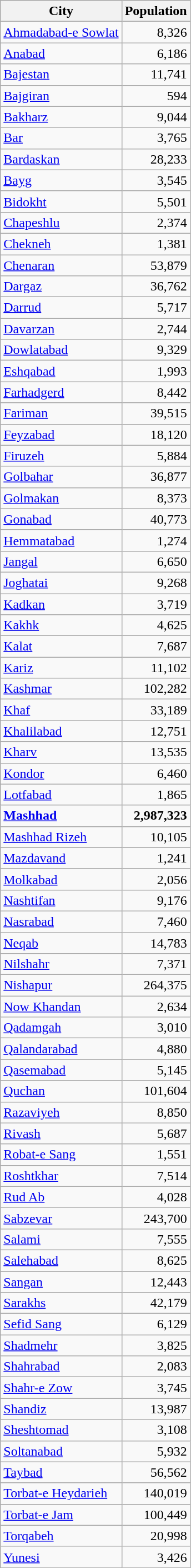<table class="wikitable sortable">
<tr>
<th>City</th>
<th>Population</th>
</tr>
<tr>
<td><a href='#'>Ahmadabad-e Sowlat</a></td>
<td style="text-align: right;">8,326</td>
</tr>
<tr>
<td><a href='#'>Anabad</a></td>
<td style="text-align: right;">6,186</td>
</tr>
<tr>
<td><a href='#'>Bajestan</a></td>
<td style="text-align: right;">11,741</td>
</tr>
<tr>
<td><a href='#'>Bajgiran</a></td>
<td style="text-align: right;">594</td>
</tr>
<tr>
<td><a href='#'>Bakharz</a></td>
<td style="text-align: right;">9,044</td>
</tr>
<tr>
<td><a href='#'>Bar</a></td>
<td style="text-align: right;">3,765</td>
</tr>
<tr>
<td><a href='#'>Bardaskan</a></td>
<td style="text-align: right;">28,233</td>
</tr>
<tr>
<td><a href='#'>Bayg</a></td>
<td style="text-align: right;">3,545</td>
</tr>
<tr>
<td><a href='#'>Bidokht</a></td>
<td style="text-align: right;">5,501</td>
</tr>
<tr>
<td><a href='#'>Chapeshlu</a></td>
<td style="text-align: right;">2,374</td>
</tr>
<tr>
<td><a href='#'>Chekneh</a></td>
<td style="text-align: right;">1,381</td>
</tr>
<tr>
<td><a href='#'>Chenaran</a></td>
<td style="text-align: right;">53,879</td>
</tr>
<tr>
<td><a href='#'>Dargaz</a></td>
<td style="text-align: right;">36,762</td>
</tr>
<tr>
<td><a href='#'>Darrud</a></td>
<td style="text-align: right;">5,717</td>
</tr>
<tr>
<td><a href='#'>Davarzan</a></td>
<td style="text-align: right;">2,744</td>
</tr>
<tr>
<td><a href='#'>Dowlatabad</a></td>
<td style="text-align: right;">9,329</td>
</tr>
<tr>
<td><a href='#'>Eshqabad</a></td>
<td style="text-align: right;">1,993</td>
</tr>
<tr>
<td><a href='#'>Farhadgerd</a></td>
<td style="text-align: right;">8,442</td>
</tr>
<tr>
<td><a href='#'>Fariman</a></td>
<td style="text-align: right;">39,515</td>
</tr>
<tr>
<td><a href='#'>Feyzabad</a></td>
<td style="text-align: right;">18,120</td>
</tr>
<tr>
<td><a href='#'>Firuzeh</a></td>
<td style="text-align: right;">5,884</td>
</tr>
<tr>
<td><a href='#'>Golbahar</a></td>
<td style="text-align: right;">36,877</td>
</tr>
<tr>
<td><a href='#'>Golmakan</a></td>
<td style="text-align: right;">8,373</td>
</tr>
<tr>
<td><a href='#'>Gonabad</a></td>
<td style="text-align: right;">40,773</td>
</tr>
<tr>
<td><a href='#'>Hemmatabad</a></td>
<td style="text-align: right;">1,274</td>
</tr>
<tr>
<td><a href='#'>Jangal</a></td>
<td style="text-align: right;">6,650</td>
</tr>
<tr>
<td><a href='#'>Joghatai</a></td>
<td style="text-align: right;">9,268</td>
</tr>
<tr>
<td><a href='#'>Kadkan</a></td>
<td style="text-align: right;">3,719</td>
</tr>
<tr>
<td><a href='#'>Kakhk</a></td>
<td style="text-align: right;">4,625</td>
</tr>
<tr>
<td><a href='#'>Kalat</a></td>
<td style="text-align: right;">7,687</td>
</tr>
<tr>
<td><a href='#'>Kariz</a></td>
<td style="text-align: right;">11,102</td>
</tr>
<tr>
<td><a href='#'>Kashmar</a></td>
<td style="text-align: right;">102,282</td>
</tr>
<tr>
<td><a href='#'>Khaf</a></td>
<td style="text-align: right;">33,189</td>
</tr>
<tr>
<td><a href='#'>Khalilabad</a></td>
<td style="text-align: right;">12,751</td>
</tr>
<tr>
<td><a href='#'>Kharv</a></td>
<td style="text-align: right;">13,535</td>
</tr>
<tr>
<td><a href='#'>Kondor</a></td>
<td style="text-align: right;">6,460</td>
</tr>
<tr>
<td><a href='#'>Lotfabad</a></td>
<td style="text-align: right;">1,865</td>
</tr>
<tr>
<td><strong><a href='#'>Mashhad</a></strong></td>
<td style="text-align: right;"><strong>2,987,323</strong></td>
</tr>
<tr>
<td><a href='#'>Mashhad Rizeh</a></td>
<td style="text-align: right;">10,105</td>
</tr>
<tr>
<td><a href='#'>Mazdavand</a></td>
<td style="text-align: right;">1,241</td>
</tr>
<tr>
<td><a href='#'>Molkabad</a></td>
<td style="text-align: right;">2,056</td>
</tr>
<tr>
<td><a href='#'>Nashtifan</a></td>
<td style="text-align: right;">9,176</td>
</tr>
<tr>
<td><a href='#'>Nasrabad</a></td>
<td style="text-align: right;">7,460</td>
</tr>
<tr>
<td><a href='#'>Neqab</a></td>
<td style="text-align: right;">14,783</td>
</tr>
<tr>
<td><a href='#'>Nilshahr</a></td>
<td style="text-align: right;">7,371</td>
</tr>
<tr>
<td><a href='#'>Nishapur</a></td>
<td style="text-align: right;">264,375</td>
</tr>
<tr>
<td><a href='#'>Now Khandan</a></td>
<td style="text-align: right;">2,634</td>
</tr>
<tr>
<td><a href='#'>Qadamgah</a></td>
<td style="text-align: right;">3,010</td>
</tr>
<tr>
<td><a href='#'>Qalandarabad</a></td>
<td style="text-align: right;">4,880</td>
</tr>
<tr>
<td><a href='#'>Qasemabad</a></td>
<td style="text-align: right;">5,145</td>
</tr>
<tr>
<td><a href='#'>Quchan</a></td>
<td style="text-align: right;">101,604</td>
</tr>
<tr>
<td><a href='#'>Razaviyeh</a></td>
<td style="text-align: right;">8,850</td>
</tr>
<tr>
<td><a href='#'>Rivash</a></td>
<td style="text-align: right;">5,687</td>
</tr>
<tr>
<td><a href='#'>Robat-e Sang</a></td>
<td style="text-align: right;">1,551</td>
</tr>
<tr>
<td><a href='#'>Roshtkhar</a></td>
<td style="text-align: right;">7,514</td>
</tr>
<tr>
<td><a href='#'>Rud Ab</a></td>
<td style="text-align: right;">4,028</td>
</tr>
<tr>
<td><a href='#'>Sabzevar</a></td>
<td style="text-align: right;">243,700</td>
</tr>
<tr>
<td><a href='#'>Salami</a></td>
<td style="text-align: right;">7,555</td>
</tr>
<tr>
<td><a href='#'>Salehabad</a></td>
<td style="text-align: right;">8,625</td>
</tr>
<tr>
<td><a href='#'>Sangan</a></td>
<td style="text-align: right;">12,443</td>
</tr>
<tr>
<td><a href='#'>Sarakhs</a></td>
<td style="text-align: right;">42,179</td>
</tr>
<tr>
<td><a href='#'>Sefid Sang</a></td>
<td style="text-align: right;">6,129</td>
</tr>
<tr>
<td><a href='#'>Shadmehr</a></td>
<td style="text-align: right;">3,825</td>
</tr>
<tr>
<td><a href='#'>Shahrabad</a></td>
<td style="text-align: right;">2,083</td>
</tr>
<tr>
<td><a href='#'>Shahr-e Zow</a></td>
<td style="text-align: right;">3,745</td>
</tr>
<tr>
<td><a href='#'>Shandiz</a></td>
<td style="text-align: right;">13,987</td>
</tr>
<tr>
<td><a href='#'>Sheshtomad</a></td>
<td style="text-align: right;">3,108</td>
</tr>
<tr>
<td><a href='#'>Soltanabad</a></td>
<td style="text-align: right;">5,932</td>
</tr>
<tr>
<td><a href='#'>Taybad</a></td>
<td style="text-align: right;">56,562</td>
</tr>
<tr>
<td><a href='#'>Torbat-e Heydarieh</a></td>
<td style="text-align: right;">140,019</td>
</tr>
<tr>
<td><a href='#'>Torbat-e Jam</a></td>
<td style="text-align: right;">100,449</td>
</tr>
<tr>
<td><a href='#'>Torqabeh</a></td>
<td style="text-align: right;">20,998</td>
</tr>
<tr>
<td><a href='#'>Yunesi</a></td>
<td style="text-align: right;">3,426</td>
</tr>
</table>
